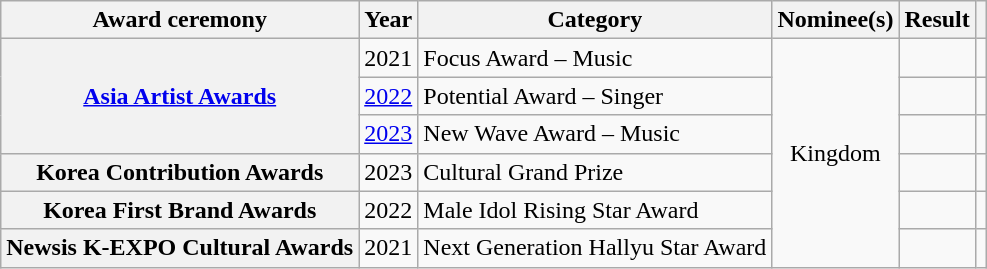<table class="wikitable plainrowheaders sortable" style="text-align:center">
<tr>
<th scope="col">Award ceremony</th>
<th scope="col">Year</th>
<th scope="col">Category</th>
<th scope="col">Nominee(s)</th>
<th scope="col">Result</th>
<th scope="col" class="unsortable"></th>
</tr>
<tr>
<th scope="row" rowspan="3"><a href='#'>Asia Artist Awards</a></th>
<td>2021</td>
<td style="text-align:left">Focus Award – Music</td>
<td rowspan="6">Kingdom</td>
<td></td>
<td></td>
</tr>
<tr>
<td><a href='#'>2022</a></td>
<td style="text-align:left">Potential  Award – Singer</td>
<td></td>
<td></td>
</tr>
<tr>
<td><a href='#'>2023</a></td>
<td style="text-align:left">New Wave Award – Music</td>
<td></td>
<td></td>
</tr>
<tr>
<th scope="row">Korea Contribution Awards</th>
<td>2023</td>
<td style="text-align:left">Cultural Grand Prize</td>
<td></td>
<td></td>
</tr>
<tr>
<th scope="row">Korea First Brand Awards</th>
<td>2022</td>
<td style="text-align:left">Male Idol Rising Star Award</td>
<td></td>
<td></td>
</tr>
<tr>
<th scope="row">Newsis K-EXPO Cultural Awards</th>
<td>2021</td>
<td style="text-align:left">Next Generation Hallyu Star Award</td>
<td></td>
<td></td>
</tr>
</table>
